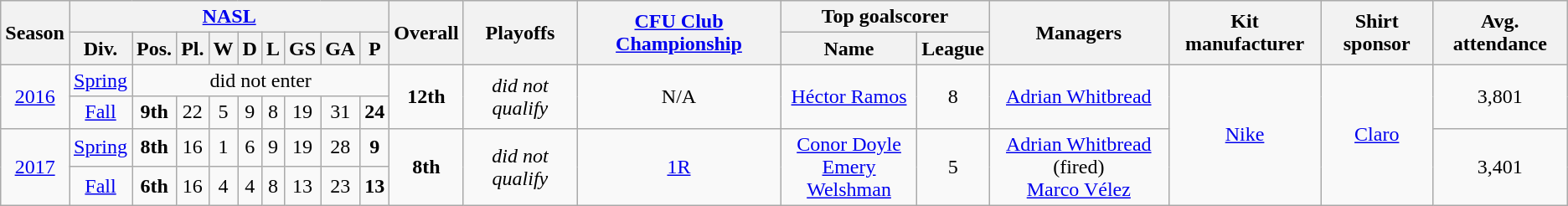<table class="wikitable" style="text-align:center">
<tr style="background:#efefef;">
<th rowspan="2">Season</th>
<th colspan="9"><a href='#'>NASL</a></th>
<th rowspan="2">Overall</th>
<th rowspan="2">Playoffs</th>
<th rowspan="2"><a href='#'>CFU Club Championship</a></th>
<th colspan="2">Top goalscorer</th>
<th rowspan="2">Managers</th>
<th rowspan="2">Kit manufacturer</th>
<th rowspan="2">Shirt sponsor</th>
<th rowspan="2">Avg. attendance</th>
</tr>
<tr>
<th>Div.</th>
<th>Pos.</th>
<th>Pl.</th>
<th>W</th>
<th>D</th>
<th>L</th>
<th>GS</th>
<th>GA</th>
<th>P</th>
<th>Name</th>
<th>League</th>
</tr>
<tr>
<td rowspan="2"><a href='#'>2016</a></td>
<td><a href='#'>Spring</a></td>
<td colspan="8">did not enter</td>
<td rowspan="2"><strong>12th</strong></td>
<td rowspan="2"><em>did not qualify</em></td>
<td rowspan="2">N/A</td>
<td rowspan="2"> <a href='#'>Héctor Ramos</a></td>
<td rowspan="2">8</td>
<td rowspan="2"> <a href='#'>Adrian Whitbread</a></td>
<td rowspan="6"><a href='#'>Nike</a></td>
<td rowspan="8"><a href='#'>Claro</a></td>
<td rowspan="2">3,801</td>
</tr>
<tr>
<td><a href='#'>Fall</a></td>
<td><strong>9th</strong></td>
<td>22</td>
<td>5</td>
<td>9</td>
<td>8</td>
<td>19</td>
<td>31</td>
<td><strong>24</strong></td>
</tr>
<tr>
<td rowspan="2"><a href='#'>2017</a></td>
<td><a href='#'>Spring</a></td>
<td><strong>8th</strong></td>
<td>16</td>
<td>1</td>
<td>6</td>
<td>9</td>
<td>19</td>
<td>28</td>
<td><strong>9</strong></td>
<td rowspan="2"><strong>8th</strong></td>
<td rowspan="2"><em>did not qualify</em></td>
<td rowspan="2"><a href='#'>1R</a></td>
<td rowspan="2"> <a href='#'>Conor Doyle</a><br> <a href='#'>Emery Welshman</a></td>
<td rowspan="2">5</td>
<td rowspan="2"> <a href='#'>Adrian Whitbread</a> (fired)<br> <a href='#'>Marco Vélez</a></td>
<td rowspan="2">3,401 </td>
</tr>
<tr>
<td><a href='#'>Fall</a></td>
<td><strong>6th</strong></td>
<td>16</td>
<td>4</td>
<td>4</td>
<td>8</td>
<td>13</td>
<td>23</td>
<td><strong>13</strong></td>
</tr>
</table>
